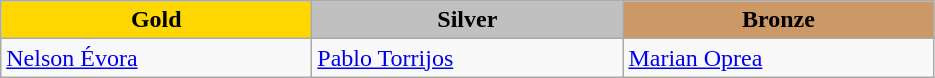<table class="wikitable" style="text-align:left">
<tr align="center">
<td width=200 bgcolor=gold><strong>Gold</strong></td>
<td width=200 bgcolor=silver><strong>Silver</strong></td>
<td width=200 bgcolor=CC9966><strong>Bronze</strong></td>
</tr>
<tr>
<td><a href='#'>Nelson Évora</a><br><em></em></td>
<td><a href='#'>Pablo Torrijos</a><br><em></em></td>
<td><a href='#'>Marian Oprea</a><br><em></em></td>
</tr>
</table>
